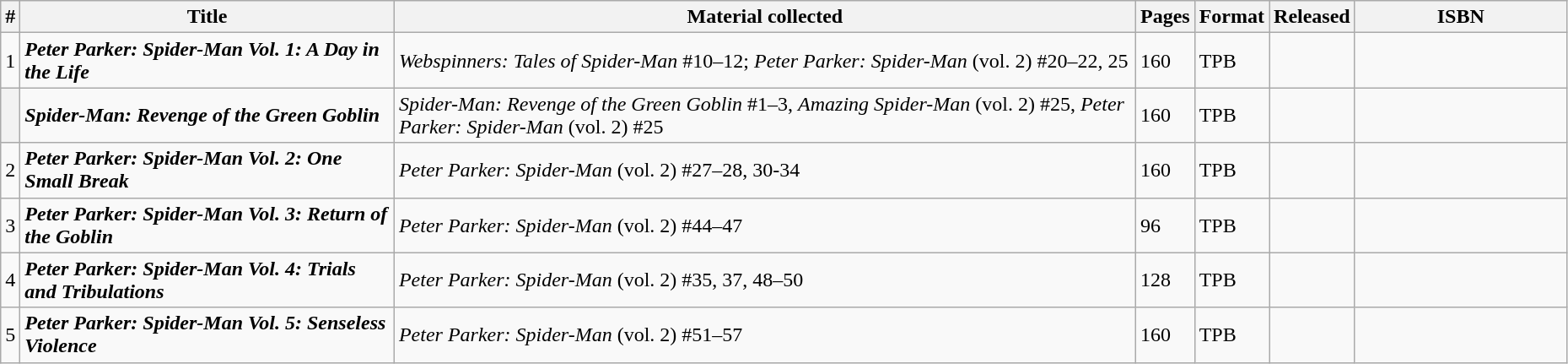<table class="wikitable sortable" width=98%>
<tr>
<th>#</th>
<th>Title</th>
<th>Material collected</th>
<th>Pages</th>
<th class="unsortable">Format</th>
<th>Released</th>
<th class="unsortable" style="width: 10em;">ISBN</th>
</tr>
<tr>
<td>1</td>
<td><strong><em>Peter Parker: Spider-Man Vol. 1: A Day in the Life</em></strong></td>
<td><em>Webspinners: Tales of Spider-Man</em> #10–12; <em>Peter Parker: Spider-Man</em> (vol. 2) #20–22, 25</td>
<td>160</td>
<td>TPB</td>
<td></td>
<td></td>
</tr>
<tr>
<th style="background-color: light grey;"></th>
<td><strong><em>Spider-Man: Revenge of the Green Goblin</em></strong></td>
<td><em>Spider-Man: Revenge of the Green Goblin</em> #1–3, <em>Amazing Spider-Man</em> (vol. 2) #25, <em>Peter Parker: Spider-Man</em> (vol. 2) #25</td>
<td>160</td>
<td>TPB</td>
<td></td>
<td></td>
</tr>
<tr>
<td>2</td>
<td><strong><em>Peter Parker: Spider-Man Vol. 2: One Small Break</em></strong></td>
<td><em>Peter Parker: Spider-Man</em> (vol. 2) #27–28, 30-34</td>
<td>160</td>
<td>TPB</td>
<td></td>
<td></td>
</tr>
<tr>
<td>3</td>
<td><strong><em>Peter Parker: Spider-Man Vol. 3: Return of the Goblin</em></strong></td>
<td><em>Peter Parker: Spider-Man</em> (vol. 2) #44–47</td>
<td>96</td>
<td>TPB</td>
<td></td>
<td></td>
</tr>
<tr>
<td>4</td>
<td><strong><em>Peter Parker: Spider-Man Vol. 4: Trials and Tribulations</em></strong></td>
<td><em>Peter Parker: Spider-Man</em> (vol. 2) #35, 37, 48–50</td>
<td>128</td>
<td>TPB</td>
<td></td>
<td></td>
</tr>
<tr>
<td>5</td>
<td><strong><em>Peter Parker: Spider-Man Vol. 5: Senseless Violence</em></strong></td>
<td><em>Peter Parker: Spider-Man</em> (vol. 2) #51–57</td>
<td>160</td>
<td>TPB</td>
<td></td>
<td></td>
</tr>
</table>
